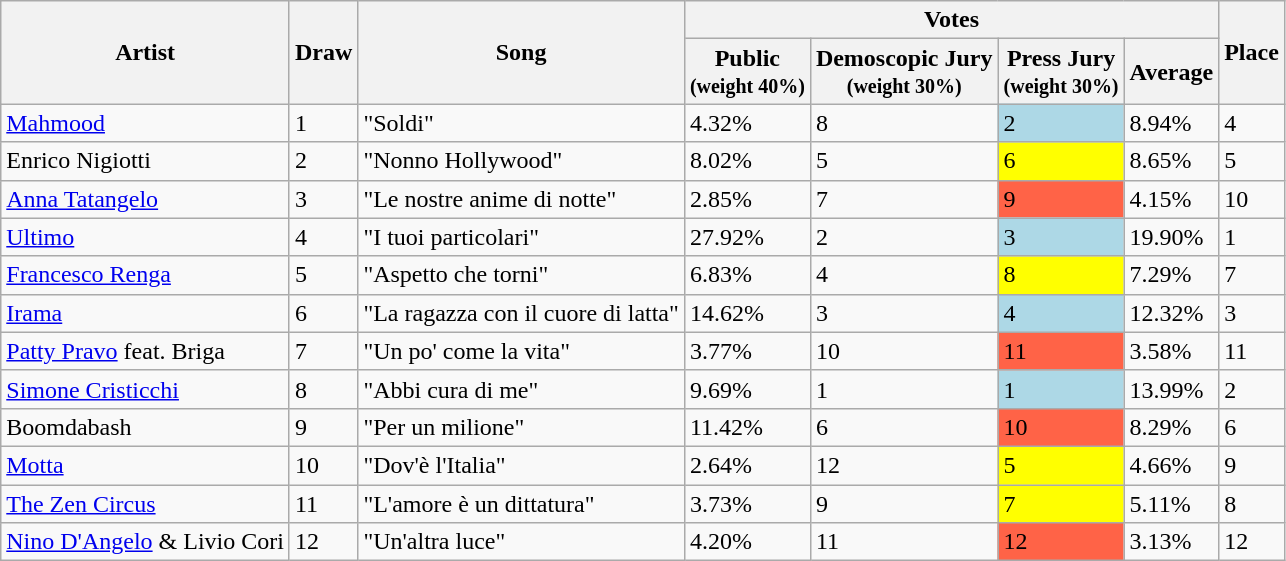<table class="wikitable sortable">
<tr>
<th rowspan="2">Artist</th>
<th rowspan="2">Draw</th>
<th rowspan="2">Song</th>
<th colspan="4" class="unsortable">Votes</th>
<th rowspan="2">Place</th>
</tr>
<tr>
<th>Public<br><small>(weight 40%)</small></th>
<th>Demoscopic Jury<br><small>(weight 30%)</small></th>
<th>Press Jury<br><small>(weight 30%)</small></th>
<th>Average</th>
</tr>
<tr>
<td><a href='#'>Mahmood</a></td>
<td>1</td>
<td>"Soldi"</td>
<td>4.32%</td>
<td>8</td>
<td style="background:lightblue">2</td>
<td>8.94%</td>
<td>4</td>
</tr>
<tr>
<td>Enrico Nigiotti</td>
<td>2</td>
<td>"Nonno Hollywood"</td>
<td>8.02%</td>
<td>5</td>
<td style="background:yellow">6</td>
<td>8.65%</td>
<td>5</td>
</tr>
<tr>
<td><a href='#'>Anna Tatangelo</a></td>
<td>3</td>
<td>"Le nostre anime di notte"</td>
<td>2.85%</td>
<td>7</td>
<td style="background:tomato">9</td>
<td>4.15%</td>
<td>10</td>
</tr>
<tr>
<td><a href='#'>Ultimo</a></td>
<td>4</td>
<td>"I tuoi particolari"</td>
<td>27.92%</td>
<td>2</td>
<td style="background:lightblue">3</td>
<td>19.90%</td>
<td>1</td>
</tr>
<tr>
<td><a href='#'>Francesco Renga</a></td>
<td>5</td>
<td>"Aspetto che torni"</td>
<td>6.83%</td>
<td>4</td>
<td style="background:yellow">8</td>
<td>7.29%</td>
<td>7</td>
</tr>
<tr>
<td><a href='#'>Irama</a></td>
<td>6</td>
<td>"La ragazza con il cuore di latta"</td>
<td>14.62%</td>
<td>3</td>
<td style="background:lightblue">4</td>
<td>12.32%</td>
<td>3</td>
</tr>
<tr>
<td><a href='#'>Patty Pravo</a> feat. Briga</td>
<td>7</td>
<td>"Un po' come la vita"</td>
<td>3.77%</td>
<td>10</td>
<td style="background:tomato">11</td>
<td>3.58%</td>
<td>11</td>
</tr>
<tr>
<td><a href='#'>Simone Cristicchi</a></td>
<td>8</td>
<td>"Abbi cura di me"</td>
<td>9.69%</td>
<td>1</td>
<td style="background:lightblue">1</td>
<td>13.99%</td>
<td>2</td>
</tr>
<tr>
<td>Boomdabash</td>
<td>9</td>
<td>"Per un milione"</td>
<td>11.42%</td>
<td>6</td>
<td style="background:tomato">10</td>
<td>8.29%</td>
<td>6</td>
</tr>
<tr>
<td><a href='#'>Motta</a></td>
<td>10</td>
<td>"Dov'è l'Italia"</td>
<td>2.64%</td>
<td>12</td>
<td style="background:yellow">5</td>
<td>4.66%</td>
<td>9</td>
</tr>
<tr>
<td><a href='#'>The Zen Circus</a></td>
<td>11</td>
<td>"L'amore è un dittatura"</td>
<td>3.73%</td>
<td>9</td>
<td style="background:yellow">7</td>
<td>5.11%</td>
<td>8</td>
</tr>
<tr>
<td><a href='#'>Nino D'Angelo</a> & Livio Cori</td>
<td>12</td>
<td>"Un'altra luce"</td>
<td>4.20%</td>
<td>11</td>
<td style="background:tomato">12</td>
<td>3.13%</td>
<td>12</td>
</tr>
</table>
